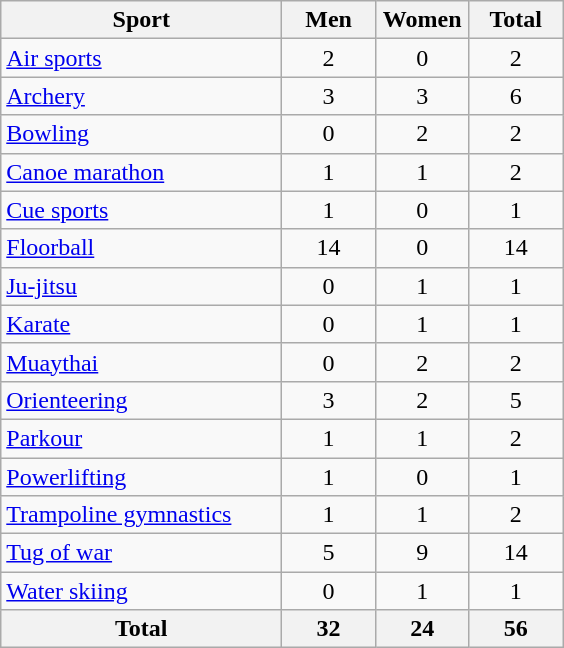<table class="wikitable sortable" style="text-align:center;">
<tr>
<th width=180>Sport</th>
<th width=55>Men</th>
<th width=55>Women</th>
<th width=55>Total</th>
</tr>
<tr>
<td align=left><a href='#'>Air sports</a></td>
<td>2</td>
<td>0</td>
<td>2</td>
</tr>
<tr>
<td align=left><a href='#'>Archery</a></td>
<td>3</td>
<td>3</td>
<td>6</td>
</tr>
<tr>
<td align=left><a href='#'>Bowling</a></td>
<td>0</td>
<td>2</td>
<td>2</td>
</tr>
<tr>
<td align=left><a href='#'>Canoe marathon</a></td>
<td>1</td>
<td>1</td>
<td>2</td>
</tr>
<tr>
<td align=left><a href='#'>Cue sports</a></td>
<td>1</td>
<td>0</td>
<td>1</td>
</tr>
<tr>
<td align=left><a href='#'>Floorball</a></td>
<td>14</td>
<td>0</td>
<td>14</td>
</tr>
<tr>
<td align=left><a href='#'>Ju-jitsu</a></td>
<td>0</td>
<td>1</td>
<td>1</td>
</tr>
<tr>
<td align=left><a href='#'>Karate</a></td>
<td>0</td>
<td>1</td>
<td>1</td>
</tr>
<tr>
<td align=left><a href='#'>Muaythai</a></td>
<td>0</td>
<td>2</td>
<td>2</td>
</tr>
<tr>
<td align=left><a href='#'>Orienteering</a></td>
<td>3</td>
<td>2</td>
<td>5</td>
</tr>
<tr>
<td align=left><a href='#'>Parkour</a></td>
<td>1</td>
<td>1</td>
<td>2</td>
</tr>
<tr>
<td align=left><a href='#'>Powerlifting</a></td>
<td>1</td>
<td>0</td>
<td>1</td>
</tr>
<tr>
<td align=left><a href='#'>Trampoline gymnastics</a></td>
<td>1</td>
<td>1</td>
<td>2</td>
</tr>
<tr>
<td align=left><a href='#'>Tug of war</a></td>
<td>5</td>
<td>9</td>
<td>14</td>
</tr>
<tr>
<td align=left><a href='#'>Water skiing</a></td>
<td>0</td>
<td>1</td>
<td>1</td>
</tr>
<tr>
<th>Total</th>
<th>32</th>
<th>24</th>
<th>56</th>
</tr>
</table>
